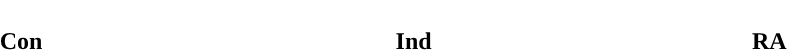<table style="width:60%; text-align:center;">
<tr style="color:white;">
<td style="background:"><strong>30</strong></td>
<td style="background:"><strong>12</strong></td>
<td style="background:"><strong>1</strong></td>
</tr>
<tr>
<td><span><strong>Con</strong></span></td>
<td><span><strong>Ind</strong></span></td>
<td><span><strong>RA</strong></span></td>
</tr>
</table>
